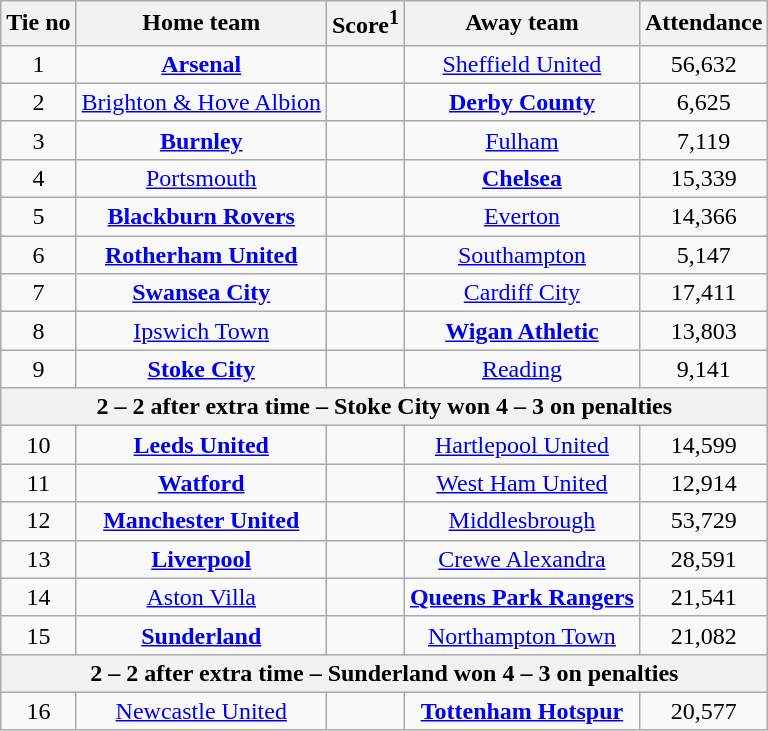<table class="wikitable" style="text-align: center">
<tr>
<th>Tie no</th>
<th>Home team</th>
<th>Score<sup>1</sup></th>
<th>Away team</th>
<th>Attendance</th>
</tr>
<tr>
<td>1</td>
<td><strong><a href='#'>Arsenal</a></strong></td>
<td></td>
<td><a href='#'>Sheffield United</a></td>
<td>56,632</td>
</tr>
<tr>
<td>2</td>
<td><a href='#'>Brighton & Hove Albion</a></td>
<td></td>
<td><strong><a href='#'>Derby County</a></strong></td>
<td>6,625</td>
</tr>
<tr>
<td>3</td>
<td><strong><a href='#'>Burnley</a></strong></td>
<td></td>
<td><a href='#'>Fulham</a></td>
<td>7,119</td>
</tr>
<tr>
<td>4</td>
<td><a href='#'>Portsmouth</a></td>
<td></td>
<td><strong><a href='#'>Chelsea</a></strong></td>
<td>15,339</td>
</tr>
<tr>
<td>5</td>
<td><strong><a href='#'>Blackburn Rovers</a></strong></td>
<td></td>
<td><a href='#'>Everton</a></td>
<td>14,366</td>
</tr>
<tr>
<td>6</td>
<td><strong><a href='#'>Rotherham United</a></strong></td>
<td></td>
<td><a href='#'>Southampton</a></td>
<td>5,147</td>
</tr>
<tr>
<td>7</td>
<td><strong><a href='#'>Swansea City</a></strong></td>
<td></td>
<td><a href='#'>Cardiff City</a></td>
<td>17,411</td>
</tr>
<tr>
<td>8</td>
<td><a href='#'>Ipswich Town</a></td>
<td></td>
<td><strong><a href='#'>Wigan Athletic</a></strong></td>
<td>13,803</td>
</tr>
<tr>
<td>9</td>
<td><strong><a href='#'>Stoke City</a></strong></td>
<td></td>
<td><a href='#'>Reading</a></td>
<td>9,141</td>
</tr>
<tr>
<th colspan="5">2 – 2 after extra time – Stoke City won 4 – 3 on penalties</th>
</tr>
<tr>
<td>10</td>
<td><strong><a href='#'>Leeds United</a></strong></td>
<td></td>
<td><a href='#'>Hartlepool United</a></td>
<td>14,599</td>
</tr>
<tr>
<td>11</td>
<td><strong><a href='#'>Watford</a></strong></td>
<td></td>
<td><a href='#'>West Ham United</a></td>
<td>12,914</td>
</tr>
<tr>
<td>12</td>
<td><strong><a href='#'>Manchester United</a></strong></td>
<td></td>
<td><a href='#'>Middlesbrough</a></td>
<td>53,729</td>
</tr>
<tr>
<td>13</td>
<td><strong><a href='#'>Liverpool</a></strong></td>
<td></td>
<td><a href='#'>Crewe Alexandra</a></td>
<td>28,591</td>
</tr>
<tr>
<td>14</td>
<td><a href='#'>Aston Villa</a></td>
<td></td>
<td><strong><a href='#'>Queens Park Rangers</a></strong></td>
<td>21,541</td>
</tr>
<tr>
<td>15</td>
<td><strong><a href='#'>Sunderland</a></strong></td>
<td></td>
<td><a href='#'>Northampton Town</a></td>
<td>21,082</td>
</tr>
<tr>
<th colspan="5">2 – 2 after extra time – Sunderland won 4 – 3 on penalties</th>
</tr>
<tr>
<td>16</td>
<td><a href='#'>Newcastle United</a></td>
<td></td>
<td><strong><a href='#'>Tottenham Hotspur</a></strong></td>
<td>20,577</td>
</tr>
</table>
